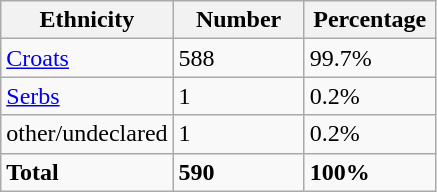<table class="wikitable">
<tr>
<th width="100px">Ethnicity</th>
<th width="80px">Number</th>
<th width="80px">Percentage</th>
</tr>
<tr>
<td><a href='#'>Croats</a></td>
<td>588</td>
<td>99.7%</td>
</tr>
<tr>
<td><a href='#'>Serbs</a></td>
<td>1</td>
<td>0.2%</td>
</tr>
<tr>
<td>other/undeclared</td>
<td>1</td>
<td>0.2%</td>
</tr>
<tr>
<td><strong>Total</strong></td>
<td><strong>590</strong></td>
<td><strong>100%</strong></td>
</tr>
</table>
